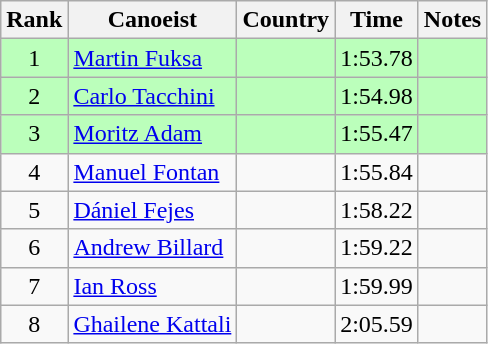<table class="wikitable" style="text-align:center">
<tr>
<th>Rank</th>
<th>Canoeist</th>
<th>Country</th>
<th>Time</th>
<th>Notes</th>
</tr>
<tr bgcolor=bbffbb>
<td>1</td>
<td align="left"><a href='#'>Martin Fuksa</a></td>
<td align="left"></td>
<td>1:53.78</td>
<td></td>
</tr>
<tr bgcolor=bbffbb>
<td>2</td>
<td align="left"><a href='#'>Carlo Tacchini</a></td>
<td align="left"></td>
<td>1:54.98</td>
<td></td>
</tr>
<tr bgcolor=bbffbb>
<td>3</td>
<td align="left"><a href='#'>Moritz Adam</a></td>
<td align="left"></td>
<td>1:55.47</td>
<td></td>
</tr>
<tr>
<td>4</td>
<td align="left"><a href='#'>Manuel Fontan</a></td>
<td align="left"></td>
<td>1:55.84</td>
<td></td>
</tr>
<tr>
<td>5</td>
<td align="left"><a href='#'>Dániel Fejes</a></td>
<td align="left"></td>
<td>1:58.22</td>
<td></td>
</tr>
<tr>
<td>6</td>
<td align="left"><a href='#'>Andrew Billard</a></td>
<td align="left"></td>
<td>1:59.22</td>
<td></td>
</tr>
<tr>
<td>7</td>
<td align="left"><a href='#'>Ian Ross</a></td>
<td align="left"></td>
<td>1:59.99</td>
<td></td>
</tr>
<tr>
<td>8</td>
<td align="left"><a href='#'>Ghailene Kattali</a></td>
<td align="left"></td>
<td>2:05.59</td>
<td></td>
</tr>
</table>
